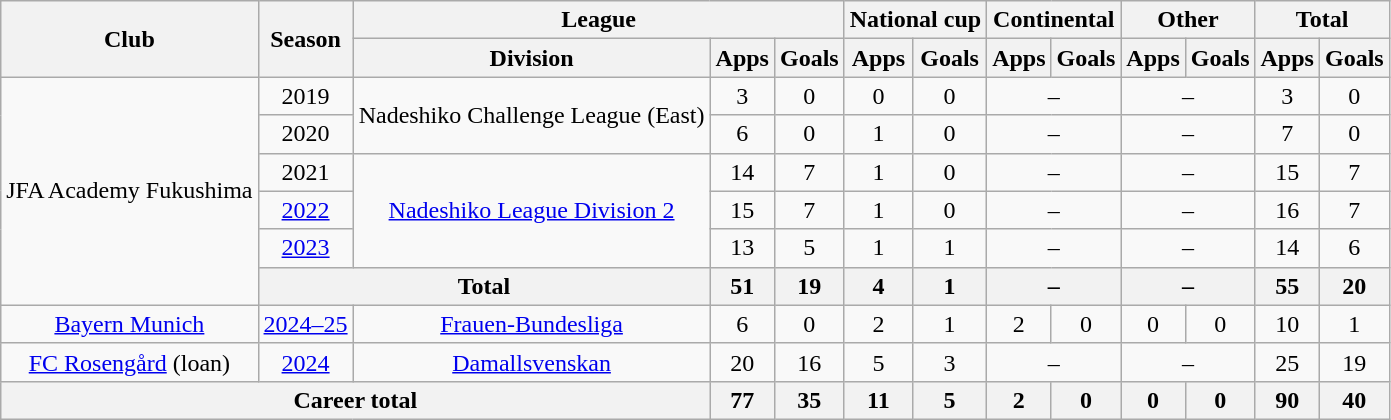<table class="wikitable" style="text-align:center">
<tr>
<th rowspan="2">Club</th>
<th rowspan="2">Season</th>
<th colspan="3">League</th>
<th colspan="2">National cup</th>
<th colspan="2">Continental</th>
<th colspan="2">Other</th>
<th colspan="2">Total</th>
</tr>
<tr>
<th>Division</th>
<th>Apps</th>
<th>Goals</th>
<th>Apps</th>
<th>Goals</th>
<th>Apps</th>
<th>Goals</th>
<th>Apps</th>
<th>Goals</th>
<th>Apps</th>
<th>Goals</th>
</tr>
<tr>
<td rowspan="6">JFA Academy Fukushima</td>
<td>2019</td>
<td rowspan="2">Nadeshiko Challenge League (East)</td>
<td>3</td>
<td>0</td>
<td>0</td>
<td>0</td>
<td colspan="2">–</td>
<td colspan="2">–</td>
<td>3</td>
<td>0</td>
</tr>
<tr>
<td>2020</td>
<td>6</td>
<td>0</td>
<td>1</td>
<td>0</td>
<td colspan="2">–</td>
<td colspan="2">–</td>
<td>7</td>
<td>0</td>
</tr>
<tr>
<td>2021</td>
<td rowspan="3"><a href='#'>Nadeshiko League Division 2</a></td>
<td>14</td>
<td>7</td>
<td>1</td>
<td>0</td>
<td colspan="2">–</td>
<td colspan="2">–</td>
<td>15</td>
<td>7</td>
</tr>
<tr>
<td><a href='#'>2022</a></td>
<td>15</td>
<td>7</td>
<td>1</td>
<td>0</td>
<td colspan="2">–</td>
<td colspan="2">–</td>
<td>16</td>
<td>7</td>
</tr>
<tr>
<td><a href='#'>2023</a></td>
<td>13</td>
<td>5</td>
<td>1</td>
<td>1</td>
<td colspan="2">–</td>
<td colspan="2">–</td>
<td>14</td>
<td>6</td>
</tr>
<tr>
<th colspan="2">Total</th>
<th>51</th>
<th>19</th>
<th>4</th>
<th>1</th>
<th colspan="2">–</th>
<th colspan="2">–</th>
<th>55</th>
<th>20</th>
</tr>
<tr>
<td><a href='#'>Bayern Munich</a></td>
<td><a href='#'>2024–25</a></td>
<td><a href='#'>Frauen-Bundesliga</a></td>
<td>6</td>
<td>0</td>
<td>2</td>
<td>1</td>
<td>2</td>
<td>0</td>
<td>0</td>
<td>0</td>
<td>10</td>
<td>1</td>
</tr>
<tr>
<td><a href='#'>FC Rosengård</a> (loan)</td>
<td><a href='#'>2024</a></td>
<td><a href='#'>Damallsvenskan</a></td>
<td>20</td>
<td>16</td>
<td>5</td>
<td>3</td>
<td colspan="2">–</td>
<td colspan="2">–</td>
<td>25</td>
<td>19</td>
</tr>
<tr>
<th colspan="3">Career total</th>
<th>77</th>
<th>35</th>
<th>11</th>
<th>5</th>
<th>2</th>
<th>0</th>
<th>0</th>
<th>0</th>
<th>90</th>
<th>40</th>
</tr>
</table>
